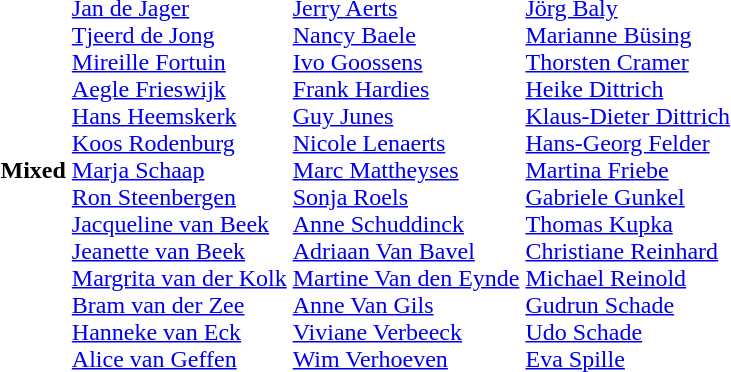<table>
<tr>
<th scope="row">Mixed</th>
<td><br><a href='#'>Jan de Jager</a><br><a href='#'>Tjeerd de Jong</a><br><a href='#'>Mireille Fortuin</a><br><a href='#'>Aegle Frieswijk</a><br><a href='#'>Hans Heemskerk</a><br><a href='#'>Koos Rodenburg</a><br><a href='#'>Marja Schaap</a><br><a href='#'>Ron Steenbergen</a><br><a href='#'>Jacqueline van Beek</a><br><a href='#'>Jeanette van Beek</a><br><a href='#'>Margrita van der Kolk</a><br><a href='#'>Bram van der Zee</a><br><a href='#'>Hanneke van Eck</a><br><a href='#'>Alice van Geffen</a></td>
<td><br><a href='#'>Jerry Aerts</a><br><a href='#'>Nancy Baele</a><br><a href='#'>Ivo Goossens</a><br><a href='#'>Frank Hardies</a><br><a href='#'>Guy Junes</a><br><a href='#'>Nicole Lenaerts</a><br><a href='#'>Marc Mattheyses</a><br><a href='#'>Sonja Roels</a><br><a href='#'>Anne Schuddinck</a><br><a href='#'>Adriaan Van Bavel</a><br><a href='#'>Martine Van den Eynde</a><br><a href='#'>Anne Van Gils</a><br><a href='#'>Viviane Verbeeck</a><br><a href='#'>Wim Verhoeven</a></td>
<td><br><a href='#'>Jörg Baly</a><br><a href='#'>Marianne Büsing</a><br><a href='#'>Thorsten Cramer</a><br><a href='#'>Heike Dittrich</a><br><a href='#'>Klaus-Dieter Dittrich</a><br><a href='#'>Hans-Georg Felder</a><br><a href='#'>Martina Friebe</a><br><a href='#'>Gabriele Gunkel</a><br><a href='#'>Thomas Kupka</a><br><a href='#'>Christiane Reinhard</a><br><a href='#'>Michael Reinold</a><br><a href='#'>Gudrun Schade</a><br><a href='#'>Udo Schade</a><br><a href='#'>Eva Spille</a></td>
</tr>
</table>
